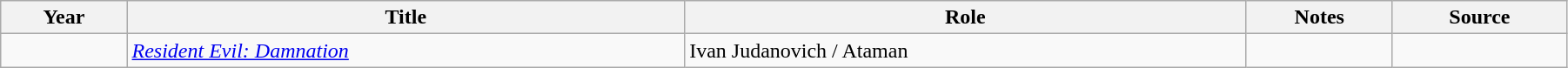<table class="wikitable sortable plainrowheaders" style="min-width:95%">
<tr>
<th>Year</th>
<th>Title</th>
<th>Role</th>
<th class="unsortable">Notes</th>
<th class="unsortable">Source</th>
</tr>
<tr>
<td></td>
<td><em><a href='#'>Resident Evil: Damnation</a></em></td>
<td>Ivan Judanovich / Ataman</td>
<td></td>
<td></td>
</tr>
</table>
